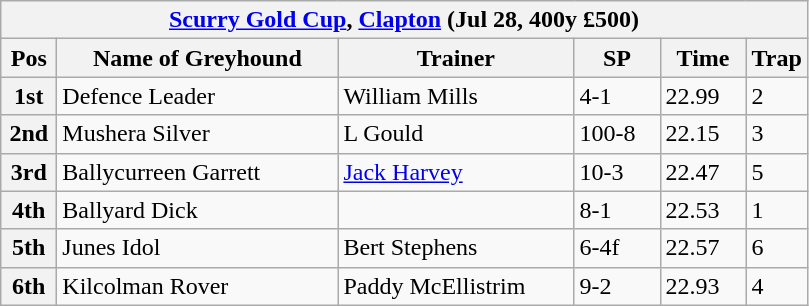<table class="wikitable">
<tr>
<th colspan="6"><a href='#'>Scurry Gold Cup</a>, <a href='#'>Clapton</a> (Jul 28, 400y £500)</th>
</tr>
<tr>
<th width=30>Pos</th>
<th width=180>Name of Greyhound</th>
<th width=150>Trainer</th>
<th width=50>SP</th>
<th width=50>Time</th>
<th width=30>Trap</th>
</tr>
<tr>
<th>1st</th>
<td>Defence Leader</td>
<td>William Mills</td>
<td>4-1</td>
<td>22.99</td>
<td>2</td>
</tr>
<tr>
<th>2nd</th>
<td>Mushera Silver</td>
<td>L Gould</td>
<td>100-8</td>
<td>22.15</td>
<td>3</td>
</tr>
<tr>
<th>3rd</th>
<td>Ballycurreen Garrett</td>
<td><a href='#'>Jack Harvey</a></td>
<td>10-3</td>
<td>22.47</td>
<td>5</td>
</tr>
<tr>
<th>4th</th>
<td>Ballyard Dick</td>
<td></td>
<td>8-1</td>
<td>22.53</td>
<td>1</td>
</tr>
<tr>
<th>5th</th>
<td>Junes Idol</td>
<td>Bert Stephens</td>
<td>6-4f</td>
<td>22.57</td>
<td>6</td>
</tr>
<tr>
<th>6th</th>
<td>Kilcolman Rover</td>
<td>Paddy McEllistrim</td>
<td>9-2</td>
<td>22.93</td>
<td>4</td>
</tr>
</table>
